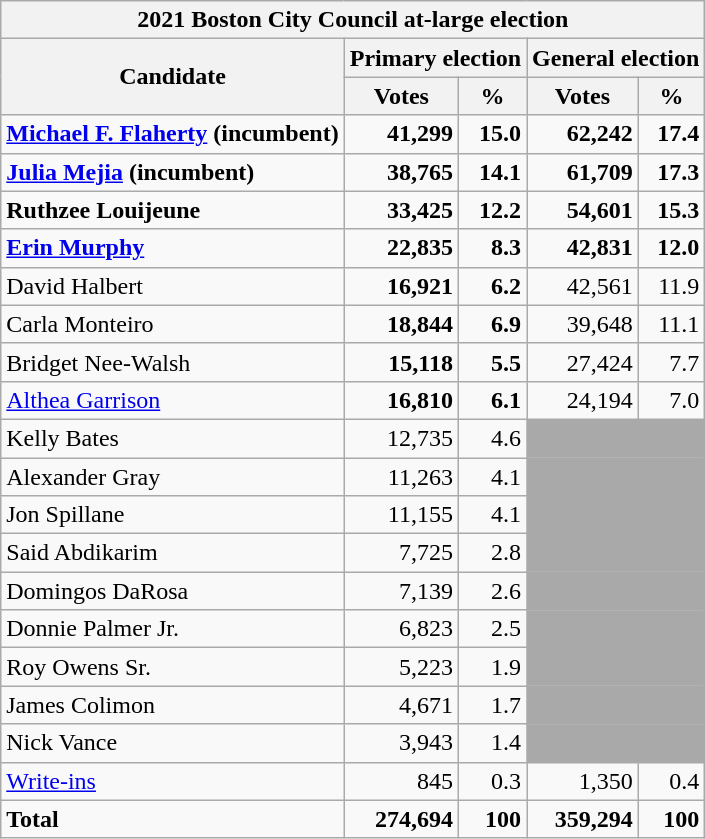<table class="wikitable">
<tr>
<th colspan="5">2021 Boston City Council at-large election</th>
</tr>
<tr>
<th colspan="1" rowspan="2">Candidate</th>
<th colspan="2"><strong>Primary election</strong></th>
<th colspan="2"><strong>General election</strong></th>
</tr>
<tr>
<th>Votes</th>
<th>%</th>
<th>Votes</th>
<th>%</th>
</tr>
<tr>
<td><strong><a href='#'>Michael F. Flaherty</a> (incumbent)</strong></td>
<td align="right"><strong>41,299</strong></td>
<td align="right"><strong>15.0</strong></td>
<td align="right"><strong>62,242</strong></td>
<td align="right"><strong>17.4</strong></td>
</tr>
<tr>
<td><strong><a href='#'>Julia Mejia</a> (incumbent)</strong></td>
<td align="right"><strong>38,765</strong></td>
<td align="right"><strong>14.1</strong></td>
<td align="right"><strong>61,709</strong></td>
<td align="right"><strong>17.3</strong></td>
</tr>
<tr>
<td><strong>Ruthzee Louijeune</strong></td>
<td align="right"><strong>33,425</strong></td>
<td align="right"><strong>12.2</strong></td>
<td align="right"><strong>54,601</strong></td>
<td align="right"><strong>15.3</strong></td>
</tr>
<tr>
<td><strong><a href='#'>Erin Murphy</a></strong></td>
<td align="right"><strong>22,835</strong></td>
<td align="right"><strong>8.3</strong></td>
<td align="right"><strong>42,831</strong></td>
<td align="right"><strong>12.0</strong></td>
</tr>
<tr>
<td>David Halbert</td>
<td align="right"><strong>16,921</strong></td>
<td align="right"><strong>6.2</strong></td>
<td align="right">42,561</td>
<td align="right">11.9</td>
</tr>
<tr>
<td>Carla Monteiro</td>
<td align="right"><strong>18,844</strong></td>
<td align="right"><strong>6.9</strong></td>
<td align="right">39,648</td>
<td align="right">11.1</td>
</tr>
<tr>
<td>Bridget Nee-Walsh</td>
<td align="right"><strong>15,118</strong></td>
<td align="right"><strong>5.5</strong></td>
<td align="right">27,424</td>
<td align="right">7.7</td>
</tr>
<tr>
<td><a href='#'>Althea Garrison</a></td>
<td align="right"><strong>16,810</strong></td>
<td align="right"><strong>6.1</strong></td>
<td align="right">24,194</td>
<td align="right">7.0</td>
</tr>
<tr>
<td>Kelly Bates</td>
<td align="right">12,735</td>
<td align="right">4.6</td>
<td colspan="2" bgcolor="darkgray"> </td>
</tr>
<tr>
<td>Alexander Gray</td>
<td align="right">11,263</td>
<td align="right">4.1</td>
<td colspan="2" bgcolor="darkgray"> </td>
</tr>
<tr>
<td>Jon Spillane</td>
<td align="right">11,155</td>
<td align="right">4.1</td>
<td colspan="2" bgcolor="darkgray"> </td>
</tr>
<tr>
<td>Said Abdikarim</td>
<td align="right">7,725</td>
<td align="right">2.8</td>
<td colspan="2" bgcolor="darkgray"> </td>
</tr>
<tr>
<td>Domingos DaRosa</td>
<td align="right">7,139</td>
<td align="right">2.6</td>
<td colspan="2" bgcolor="darkgray"> </td>
</tr>
<tr>
<td>Donnie Palmer Jr.</td>
<td align="right">6,823</td>
<td align="right">2.5</td>
<td colspan="2" bgcolor="darkgray"> </td>
</tr>
<tr>
<td>Roy Owens Sr.</td>
<td align="right">5,223</td>
<td align="right">1.9</td>
<td colspan="2" bgcolor="darkgray"> </td>
</tr>
<tr>
<td>James Colimon</td>
<td align="right">4,671</td>
<td align="right">1.7</td>
<td colspan="2" bgcolor="darkgray"> </td>
</tr>
<tr>
<td>Nick Vance</td>
<td align="right">3,943</td>
<td align="right">1.4</td>
<td colspan="2" bgcolor="darkgray"> </td>
</tr>
<tr>
<td><a href='#'>Write-ins</a></td>
<td align="right">845</td>
<td align="right">0.3</td>
<td align="right">1,350</td>
<td align="right">0.4</td>
</tr>
<tr>
<td><strong>Total</strong></td>
<td align="right"><strong>274,694</strong></td>
<td align="right"><strong>100</strong></td>
<td align="right"><strong>359,294</strong></td>
<td align="right"><strong>100</strong></td>
</tr>
</table>
